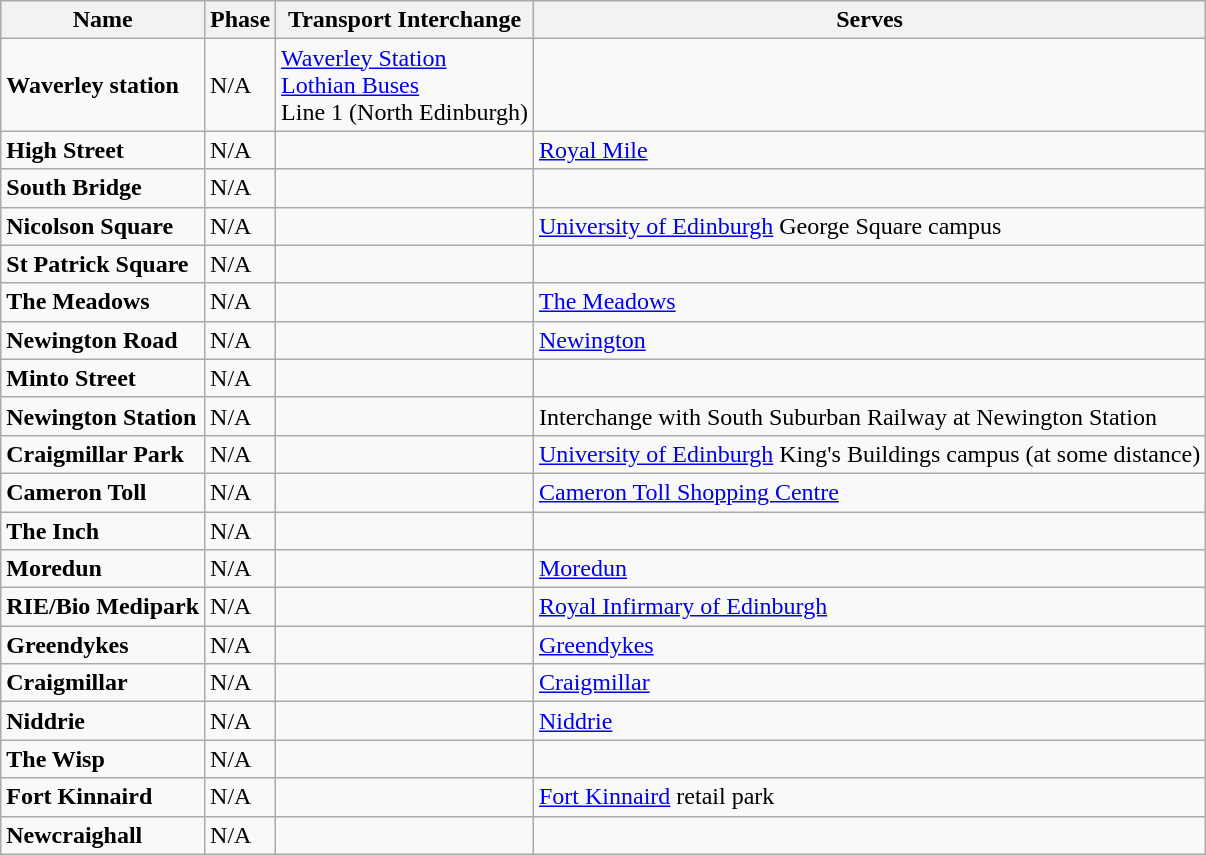<table class="wikitable" style="text-align: left">
<tr>
<th>Name</th>
<th>Phase</th>
<th>Transport Interchange</th>
<th>Serves</th>
</tr>
<tr>
<td><strong>Waverley station</strong></td>
<td>N/A</td>
<td> <a href='#'>Waverley Station</a><br> <a href='#'>Lothian Buses</a><br> Line 1 (North Edinburgh)</td>
<td></td>
</tr>
<tr>
<td><strong>High Street</strong></td>
<td>N/A</td>
<td></td>
<td><a href='#'>Royal Mile</a></td>
</tr>
<tr>
<td><strong>South Bridge</strong></td>
<td>N/A</td>
<td></td>
<td></td>
</tr>
<tr>
<td><strong>Nicolson Square</strong></td>
<td>N/A</td>
<td></td>
<td><a href='#'>University of Edinburgh</a> George Square campus</td>
</tr>
<tr>
<td><strong>St Patrick Square</strong></td>
<td>N/A</td>
<td></td>
<td></td>
</tr>
<tr>
<td><strong>The Meadows</strong></td>
<td>N/A</td>
<td></td>
<td><a href='#'>The Meadows</a></td>
</tr>
<tr>
<td><strong>Newington Road</strong></td>
<td>N/A</td>
<td></td>
<td><a href='#'>Newington</a></td>
</tr>
<tr>
<td><strong>Minto Street</strong></td>
<td>N/A</td>
<td></td>
<td></td>
</tr>
<tr>
<td><strong>Newington Station</strong></td>
<td>N/A</td>
<td></td>
<td>Interchange with South Suburban Railway at Newington Station</td>
</tr>
<tr>
<td><strong>Craigmillar Park</strong></td>
<td>N/A</td>
<td></td>
<td><a href='#'>University of Edinburgh</a> King's Buildings campus (at some distance)</td>
</tr>
<tr>
<td><strong>Cameron Toll</strong></td>
<td>N/A</td>
<td></td>
<td><a href='#'>Cameron Toll Shopping Centre</a></td>
</tr>
<tr>
<td><strong>The Inch</strong></td>
<td>N/A</td>
<td></td>
<td></td>
</tr>
<tr>
<td><strong>Moredun</strong></td>
<td>N/A</td>
<td></td>
<td><a href='#'>Moredun</a></td>
</tr>
<tr>
<td><strong>RIE/Bio Medipark</strong></td>
<td>N/A</td>
<td></td>
<td><a href='#'>Royal Infirmary of Edinburgh</a></td>
</tr>
<tr>
<td><strong>Greendykes</strong></td>
<td>N/A</td>
<td></td>
<td><a href='#'>Greendykes</a></td>
</tr>
<tr>
<td><strong>Craigmillar</strong></td>
<td>N/A</td>
<td></td>
<td><a href='#'>Craigmillar</a></td>
</tr>
<tr>
<td><strong>Niddrie</strong></td>
<td>N/A</td>
<td></td>
<td><a href='#'>Niddrie</a></td>
</tr>
<tr>
<td><strong>The Wisp</strong></td>
<td>N/A</td>
<td></td>
<td></td>
</tr>
<tr>
<td><strong>Fort Kinnaird</strong></td>
<td>N/A</td>
<td></td>
<td><a href='#'>Fort Kinnaird</a> retail park</td>
</tr>
<tr>
<td><strong>Newcraighall</strong></td>
<td>N/A</td>
<td> </td>
<td></td>
</tr>
</table>
